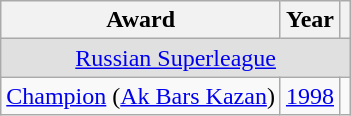<table class="wikitable">
<tr>
<th>Award</th>
<th>Year</th>
<th></th>
</tr>
<tr ALIGN="center" bgcolor="#e0e0e0">
<td colspan="3"><a href='#'>Russian Superleague</a></td>
</tr>
<tr>
<td><a href='#'>Champion</a> (<a href='#'>Ak Bars Kazan</a>)</td>
<td><a href='#'>1998</a></td>
</tr>
</table>
